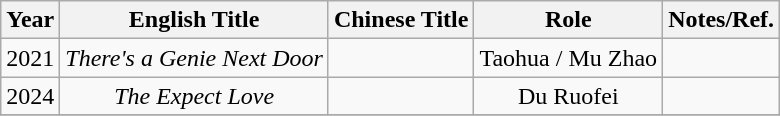<table class="wikitable" style="text-align:center;">
<tr>
<th>Year</th>
<th>English Title</th>
<th>Chinese Title</th>
<th>Role</th>
<th>Notes/Ref.</th>
</tr>
<tr>
<td>2021</td>
<td><em>There's a Genie Next Door</em></td>
<td></td>
<td>Taohua / Mu Zhao</td>
<td></td>
</tr>
<tr>
<td>2024</td>
<td><em>The Expect Love</em></td>
<td></td>
<td>Du Ruofei</td>
<td></td>
</tr>
<tr>
</tr>
</table>
